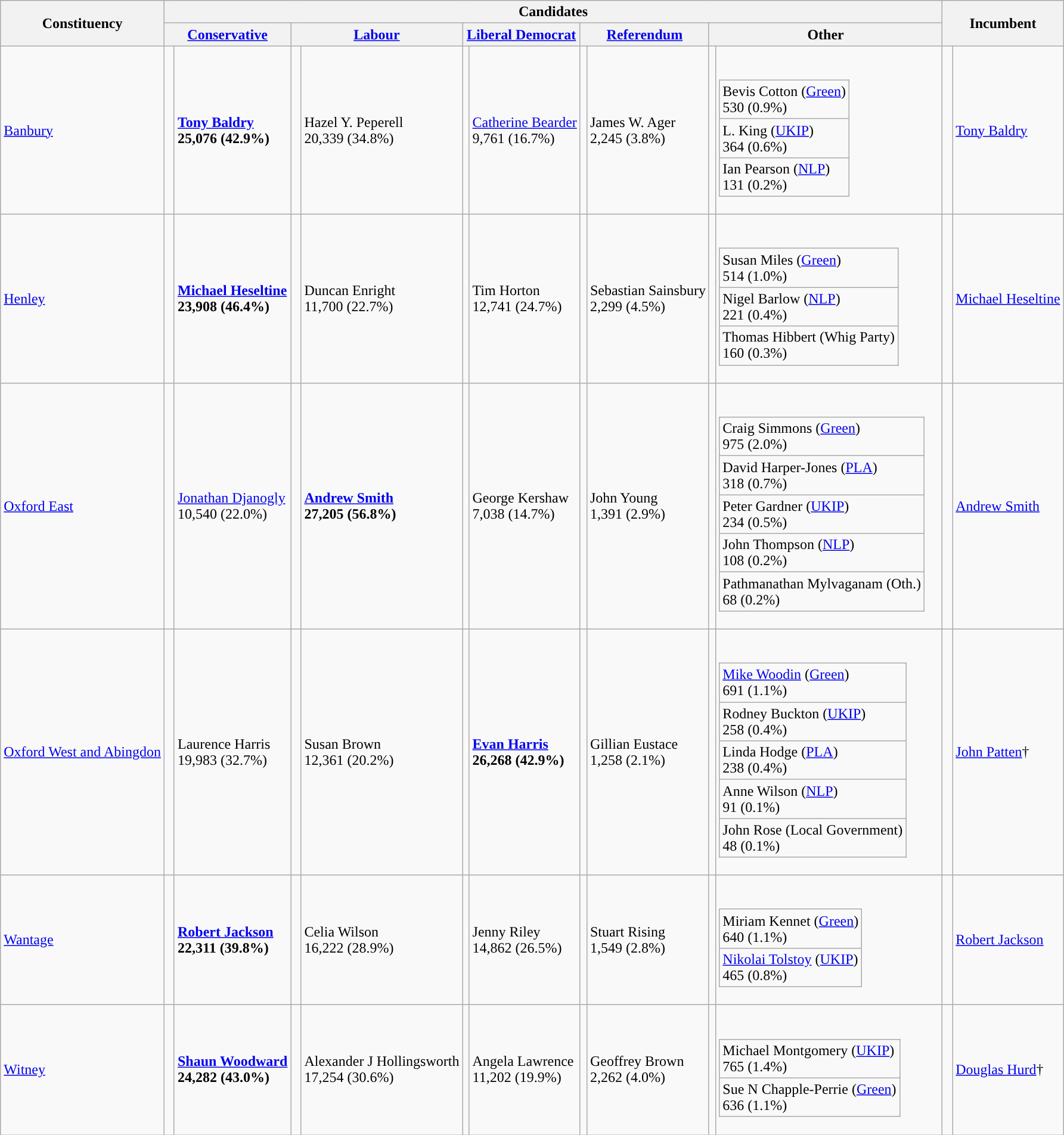<table class="wikitable">
<tr>
<th rowspan="2">Constituency</th>
<th colspan="10">Candidates</th>
<th colspan="2" rowspan="2">Incumbent</th>
</tr>
<tr>
<th colspan="2"><a href='#'>Conservative</a></th>
<th colspan="2"><a href='#'>Labour</a></th>
<th colspan="2"><a href='#'>Liberal Democrat</a></th>
<th colspan="2"><a href='#'>Referendum</a></th>
<th colspan="2">Other</th>
</tr>
<tr>
<td><a href='#'>Banbury</a></td>
<td style="color:inherit;background:"> </td>
<td><strong><a href='#'>Tony Baldry</a></strong><br><strong>25,076 (42.9%)</strong></td>
<td></td>
<td>Hazel Y. Peperell<br>20,339 (34.8%)</td>
<td></td>
<td><a href='#'>Catherine Bearder</a><br>9,761 (16.7%)</td>
<td></td>
<td>James W. Ager<br>2,245 (3.8%)</td>
<td></td>
<td><br><table class="wikitable">
<tr>
<td>Bevis Cotton (<a href='#'>Green</a>)<br>530 (0.9%)</td>
</tr>
<tr>
<td>L. King (<a href='#'>UKIP</a>)<br>364 (0.6%)</td>
</tr>
<tr>
<td>Ian Pearson (<a href='#'>NLP</a>)<br>131 (0.2%)</td>
</tr>
</table>
</td>
<td style="color:inherit;background:"> </td>
<td><a href='#'>Tony Baldry</a></td>
</tr>
<tr>
<td><a href='#'>Henley</a></td>
<td style="color:inherit;background:"> </td>
<td><strong><a href='#'>Michael Heseltine</a></strong><br><strong>23,908 (46.4%)</strong></td>
<td></td>
<td>Duncan Enright<br>11,700 (22.7%)</td>
<td></td>
<td>Tim Horton<br>12,741 (24.7%)</td>
<td></td>
<td>Sebastian Sainsbury<br>2,299 (4.5%)</td>
<td></td>
<td><br><table class="wikitable">
<tr>
<td>Susan Miles (<a href='#'>Green</a>)<br>514 (1.0%)</td>
</tr>
<tr>
<td>Nigel Barlow (<a href='#'>NLP</a>)<br>221 (0.4%)</td>
</tr>
<tr>
<td>Thomas Hibbert (Whig Party)<br>160 (0.3%)</td>
</tr>
</table>
</td>
<td style="color:inherit;background:"> </td>
<td><a href='#'>Michael Heseltine</a></td>
</tr>
<tr>
<td><a href='#'>Oxford East</a></td>
<td></td>
<td><a href='#'>Jonathan Djanogly</a><br>10,540 (22.0%)</td>
<td style="color:inherit;background:"> </td>
<td><strong><a href='#'>Andrew Smith</a></strong><br><strong>27,205 (56.8%)</strong></td>
<td></td>
<td>George Kershaw<br>7,038 (14.7%)</td>
<td></td>
<td>John Young<br>1,391 (2.9%)</td>
<td></td>
<td><br><table class="wikitable">
<tr>
<td>Craig Simmons (<a href='#'>Green</a>)<br>975 (2.0%)</td>
</tr>
<tr>
<td>David Harper-Jones (<a href='#'>PLA</a>)<br>318 (0.7%)</td>
</tr>
<tr>
<td>Peter Gardner (<a href='#'>UKIP</a>)<br>234 (0.5%)</td>
</tr>
<tr>
<td>John Thompson (<a href='#'>NLP</a>)<br>108 (0.2%)</td>
</tr>
<tr>
<td>Pathmanathan Mylvaganam (Oth.)<br>68 (0.2%)</td>
</tr>
</table>
</td>
<td style="color:inherit;background:"> </td>
<td><a href='#'>Andrew Smith</a></td>
</tr>
<tr>
<td><a href='#'>Oxford West and Abingdon</a></td>
<td></td>
<td>Laurence Harris<br>19,983 (32.7%)</td>
<td></td>
<td>Susan Brown<br>12,361 (20.2%)</td>
<td style="color:inherit;background:"></td>
<td><strong><a href='#'>Evan Harris</a></strong><br><strong>26,268 (42.9%)</strong></td>
<td></td>
<td>Gillian Eustace<br>1,258 (2.1%)</td>
<td></td>
<td><br><table class="wikitable">
<tr>
<td><a href='#'>Mike Woodin</a> (<a href='#'>Green</a>)<br>691 (1.1%)</td>
</tr>
<tr>
<td>Rodney Buckton (<a href='#'>UKIP</a>)<br>258 (0.4%)</td>
</tr>
<tr>
<td>Linda Hodge (<a href='#'>PLA</a>)<br>238 (0.4%)</td>
</tr>
<tr>
<td>Anne Wilson (<a href='#'>NLP</a>)<br>91 (0.1%)</td>
</tr>
<tr>
<td>John Rose (Local Government)<br>48 (0.1%)</td>
</tr>
</table>
</td>
<td style="color:inherit;background:"> </td>
<td><a href='#'>John Patten</a>†</td>
</tr>
<tr>
<td><a href='#'>Wantage</a></td>
<td style="color:inherit;background:"> </td>
<td><strong><a href='#'>Robert Jackson</a></strong><br><strong>22,311 (39.8%)</strong></td>
<td></td>
<td>Celia Wilson<br>16,222 (28.9%)</td>
<td></td>
<td>Jenny Riley<br>14,862 (26.5%)</td>
<td></td>
<td>Stuart Rising<br>1,549 (2.8%)</td>
<td></td>
<td><br><table class="wikitable">
<tr>
<td>Miriam Kennet (<a href='#'>Green</a>)<br>640 (1.1%)</td>
</tr>
<tr>
<td><a href='#'>Nikolai Tolstoy</a> (<a href='#'>UKIP</a>)<br>465 (0.8%)</td>
</tr>
</table>
</td>
<td style="color:inherit;background:"> </td>
<td><a href='#'>Robert Jackson</a></td>
</tr>
<tr>
<td><a href='#'>Witney</a></td>
<td style="color:inherit;background:"> </td>
<td><strong><a href='#'>Shaun Woodward</a></strong><br><strong>24,282 (43.0%)</strong></td>
<td></td>
<td>Alexander J Hollingsworth<br>17,254 (30.6%)</td>
<td></td>
<td>Angela Lawrence<br>11,202 (19.9%)</td>
<td></td>
<td>Geoffrey Brown<br>2,262 (4.0%)</td>
<td></td>
<td><br><table class="wikitable">
<tr>
<td>Michael Montgomery (<a href='#'>UKIP</a>)<br>765 (1.4%)</td>
</tr>
<tr>
<td>Sue N Chapple-Perrie (<a href='#'>Green</a>)<br>636 (1.1%)</td>
</tr>
</table>
</td>
<td style="color:inherit;background:"> </td>
<td><a href='#'>Douglas Hurd</a>†</td>
</tr>
</table>
